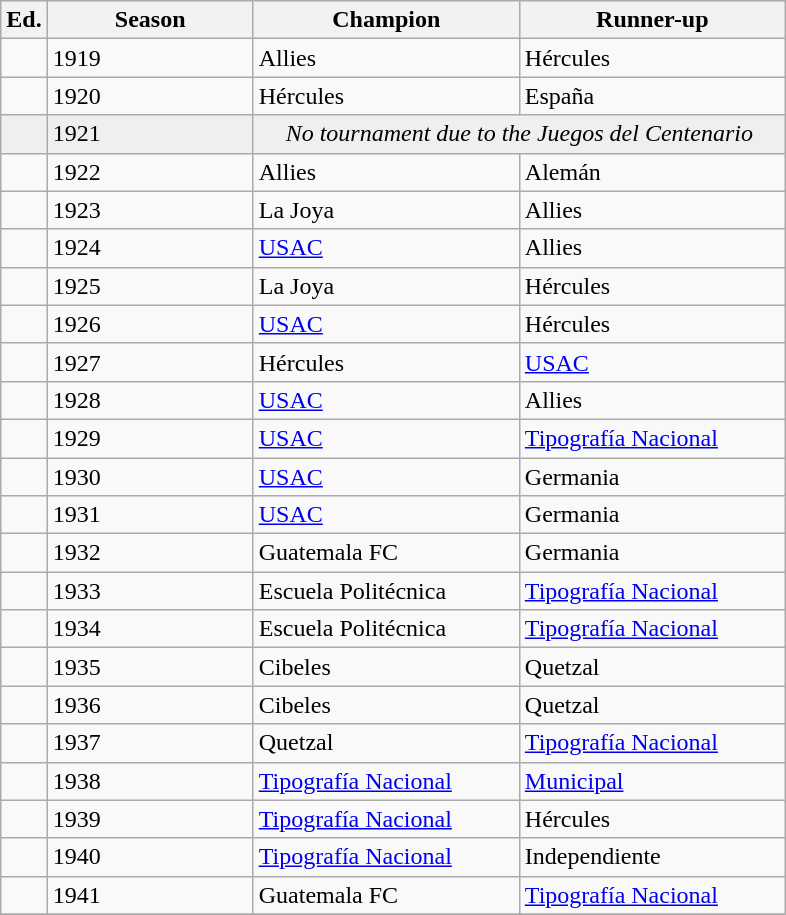<table class="wikitable sortable">
<tr>
<th width=px>Ed.</th>
<th width=130px>Season</th>
<th width=170px>Champion</th>
<th width=170px>Runner-up</th>
</tr>
<tr>
<td></td>
<td>1919</td>
<td>Allies</td>
<td>Hércules</td>
</tr>
<tr>
<td></td>
<td>1920</td>
<td>Hércules</td>
<td>España</td>
</tr>
<tr bgcolor=#efefef>
<td></td>
<td>1921</td>
<td colspan="2" align=center><em>No tournament due to the Juegos del Centenario</em></td>
</tr>
<tr>
<td></td>
<td>1922</td>
<td>Allies</td>
<td>Alemán</td>
</tr>
<tr>
<td></td>
<td>1923</td>
<td>La Joya</td>
<td>Allies</td>
</tr>
<tr>
<td></td>
<td>1924</td>
<td><a href='#'>USAC</a></td>
<td>Allies</td>
</tr>
<tr>
<td></td>
<td>1925</td>
<td>La Joya</td>
<td>Hércules</td>
</tr>
<tr>
<td></td>
<td>1926</td>
<td><a href='#'>USAC</a></td>
<td>Hércules</td>
</tr>
<tr>
<td></td>
<td>1927</td>
<td>Hércules</td>
<td><a href='#'>USAC</a></td>
</tr>
<tr>
<td></td>
<td>1928</td>
<td><a href='#'>USAC</a></td>
<td>Allies</td>
</tr>
<tr>
<td></td>
<td>1929</td>
<td><a href='#'>USAC</a></td>
<td><a href='#'>Tipografía Nacional</a></td>
</tr>
<tr>
<td></td>
<td>1930</td>
<td><a href='#'>USAC</a></td>
<td>Germania</td>
</tr>
<tr>
<td></td>
<td>1931</td>
<td><a href='#'>USAC</a></td>
<td>Germania</td>
</tr>
<tr>
<td></td>
<td>1932</td>
<td>Guatemala FC</td>
<td>Germania</td>
</tr>
<tr>
<td></td>
<td>1933</td>
<td>Escuela Politécnica</td>
<td><a href='#'>Tipografía Nacional</a></td>
</tr>
<tr>
<td></td>
<td>1934</td>
<td>Escuela Politécnica</td>
<td><a href='#'>Tipografía Nacional</a></td>
</tr>
<tr>
<td></td>
<td>1935</td>
<td>Cibeles</td>
<td>Quetzal</td>
</tr>
<tr>
<td></td>
<td>1936</td>
<td>Cibeles</td>
<td>Quetzal</td>
</tr>
<tr>
<td></td>
<td>1937</td>
<td>Quetzal</td>
<td><a href='#'>Tipografía Nacional</a></td>
</tr>
<tr>
<td></td>
<td>1938</td>
<td><a href='#'>Tipografía Nacional</a></td>
<td><a href='#'>Municipal</a></td>
</tr>
<tr>
<td></td>
<td>1939</td>
<td><a href='#'>Tipografía Nacional</a></td>
<td>Hércules</td>
</tr>
<tr>
<td></td>
<td>1940</td>
<td><a href='#'>Tipografía Nacional</a></td>
<td>Independiente</td>
</tr>
<tr>
<td></td>
<td>1941</td>
<td>Guatemala FC</td>
<td><a href='#'>Tipografía Nacional</a></td>
</tr>
<tr>
</tr>
</table>
